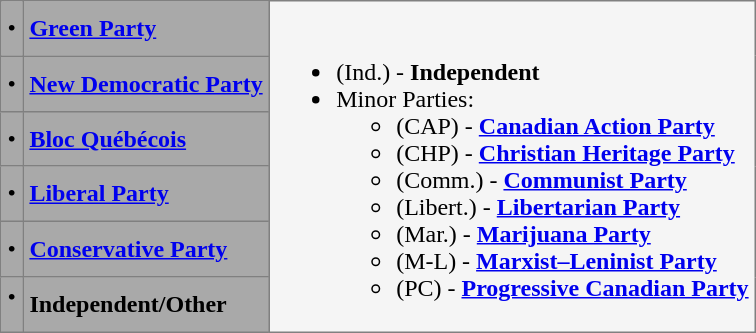<table border="1" cellpadding="4" cellspacing="0" style="border-collapse: collapse">
<tr>
<td bgcolor=darkgray align=right valign=center><span>•</span></td>
<td bgcolor=darkgray valign=center><strong><a href='#'>Green Party</a></strong></td>
<td rowspan="6" bgcolor="whitesmoke" valign="top"><br><ul><li>(Ind.) - <strong>Independent</strong></li><li>Minor Parties:<ul><li>(CAP) - <strong><a href='#'>Canadian Action Party</a></strong></li><li>(CHP) - <strong><a href='#'>Christian Heritage Party</a></strong></li><li>(Comm.) - <strong><a href='#'>Communist Party</a></strong></li><li>(Libert.) - <strong><a href='#'>Libertarian Party</a></strong></li><li>(Mar.) - <strong><a href='#'>Marijuana Party</a></strong></li><li>(M-L) - <strong><a href='#'>Marxist–Leninist Party</a></strong></li><li>(PC) - <strong><a href='#'>Progressive Canadian Party</a></strong></li></ul></li></ul></td>
</tr>
<tr>
<td bgcolor=darkgray align=right valign=center><span>•</span></td>
<td bgcolor=darkgray valign=center><strong><a href='#'>New Democratic Party</a></strong></td>
</tr>
<tr>
<td bgcolor=darkgray align=right valign=center><span>• </span></td>
<td bgcolor=darkgray valign=center><strong><a href='#'>Bloc Québécois</a></strong></td>
</tr>
<tr>
<td bgcolor=darkgray align=right valign=center><span>• </span></td>
<td bgcolor=darkgray valign=center><strong><a href='#'>Liberal Party</a></strong></td>
</tr>
<tr>
<td bgcolor=darkgray align=right valign=center><span>• </span></td>
<td bgcolor=darkgray valign=center><strong><a href='#'>Conservative Party</a></strong></td>
</tr>
<tr>
<td bgcolor=darkgray align=right valign=top><span>• </span></td>
<td bgcolor=darkgray valign=center><strong>Independent/Other</strong></td>
</tr>
</table>
